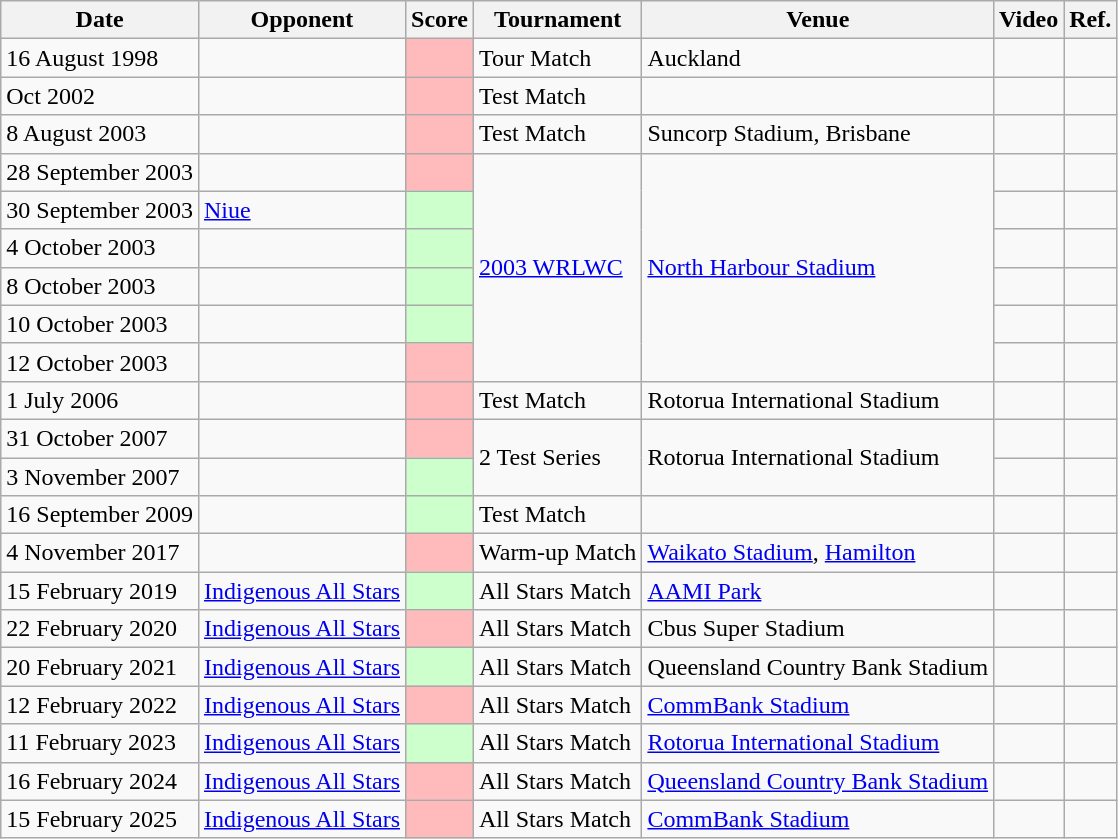<table class=wikitable>
<tr>
<th>Date</th>
<th>Opponent</th>
<th>Score</th>
<th>Tournament</th>
<th>Venue</th>
<th>Video</th>
<th>Ref.</th>
</tr>
<tr>
<td>16 August 1998</td>
<td></td>
<td bgcolor="#FFBBBB"></td>
<td>Tour Match</td>
<td> Auckland</td>
<td align=center></td>
<td></td>
</tr>
<tr>
<td>Oct 2002</td>
<td></td>
<td bgcolor="#FFBBBB"></td>
<td>Test Match</td>
<td></td>
<td align=center></td>
<td></td>
</tr>
<tr>
<td>8 August 2003</td>
<td></td>
<td bgcolor="#FFBBBB"></td>
<td>Test Match</td>
<td> Suncorp Stadium, Brisbane</td>
<td align=center></td>
<td></td>
</tr>
<tr>
<td>28 September 2003</td>
<td></td>
<td bgcolor="#FFBBBB"></td>
<td rowspan=6><a href='#'>2003 WRLWC</a></td>
<td rowspan=6> <a href='#'>North Harbour Stadium</a></td>
<td align=center></td>
<td></td>
</tr>
<tr>
<td>30 September 2003</td>
<td> <a href='#'>Niue</a></td>
<td bgcolor="#CCFFCC"></td>
<td align=center></td>
<td></td>
</tr>
<tr>
<td>4 October 2003</td>
<td></td>
<td bgcolor="#CCFFCC"></td>
<td align=center></td>
<td></td>
</tr>
<tr>
<td>8 October 2003</td>
<td></td>
<td bgcolor="#CCFFCC"></td>
<td align=center></td>
<td></td>
</tr>
<tr>
<td>10 October 2003</td>
<td></td>
<td bgcolor="#CCFFCC"></td>
<td align=center></td>
<td></td>
</tr>
<tr>
<td>12 October 2003</td>
<td></td>
<td bgcolor="#FFBBBB"></td>
<td align=center></td>
<td></td>
</tr>
<tr>
<td>1 July 2006</td>
<td></td>
<td bgcolor="#FFBBBB"></td>
<td>Test Match</td>
<td> Rotorua International Stadium</td>
<td align=center></td>
<td></td>
</tr>
<tr>
<td>31 October 2007</td>
<td></td>
<td bgcolor="#FFBBBB"></td>
<td rowspan=2>2 Test Series</td>
<td rowspan=2> Rotorua International Stadium</td>
<td align=center></td>
<td> </td>
</tr>
<tr>
<td>3 November 2007</td>
<td></td>
<td bgcolor="#CCFFCC"></td>
<td align=center></td>
<td></td>
</tr>
<tr>
<td>16 September 2009</td>
<td></td>
<td bgcolor="#CCFFCC"></td>
<td>Test Match</td>
<td></td>
<td align=center></td>
<td></td>
</tr>
<tr>
<td>4 November 2017</td>
<td></td>
<td bgcolor="#FFBBBB"></td>
<td>Warm-up Match</td>
<td> <a href='#'>Waikato Stadium</a>, <a href='#'>Hamilton</a></td>
<td align=center></td>
<td></td>
</tr>
<tr>
<td>15 February 2019</td>
<td> <a href='#'>Indigenous All Stars</a></td>
<td bgcolor="#CCFFCC"></td>
<td>All Stars Match</td>
<td> <a href='#'>AAMI Park</a></td>
<td align=center></td>
<td></td>
</tr>
<tr>
<td>22 February 2020</td>
<td> <a href='#'>Indigenous All Stars</a></td>
<td bgcolor="#FFBBBB"></td>
<td>All Stars Match</td>
<td> Cbus Super Stadium</td>
<td align=center></td>
<td></td>
</tr>
<tr>
<td>20 February 2021</td>
<td> <a href='#'>Indigenous All Stars</a></td>
<td bgcolor="#CCFFCC"></td>
<td>All Stars Match</td>
<td> Queensland Country Bank Stadium</td>
<td align=center></td>
<td></td>
</tr>
<tr>
<td>12 February 2022</td>
<td> <a href='#'>Indigenous All Stars</a></td>
<td bgcolor="#FFBBBB"></td>
<td>All Stars Match</td>
<td> <a href='#'>CommBank Stadium</a></td>
<td align=center></td>
<td></td>
</tr>
<tr>
<td>11 February 2023</td>
<td> <a href='#'>Indigenous All Stars</a></td>
<td bgcolor="#CCFFCC"></td>
<td>All Stars Match</td>
<td> <a href='#'>Rotorua International Stadium</a></td>
<td align=center></td>
<td></td>
</tr>
<tr>
<td>16 February 2024</td>
<td> <a href='#'>Indigenous All Stars</a></td>
<td bgcolor="#FFBBBB"></td>
<td>All Stars Match</td>
<td> <a href='#'>Queensland Country Bank Stadium</a></td>
<td align=center></td>
<td></td>
</tr>
<tr>
<td>15 February 2025</td>
<td> <a href='#'>Indigenous All Stars</a></td>
<td bgcolor="#FFBBBB"></td>
<td>All Stars Match</td>
<td> <a href='#'>CommBank Stadium</a></td>
<td align=center></td>
<td></td>
</tr>
</table>
